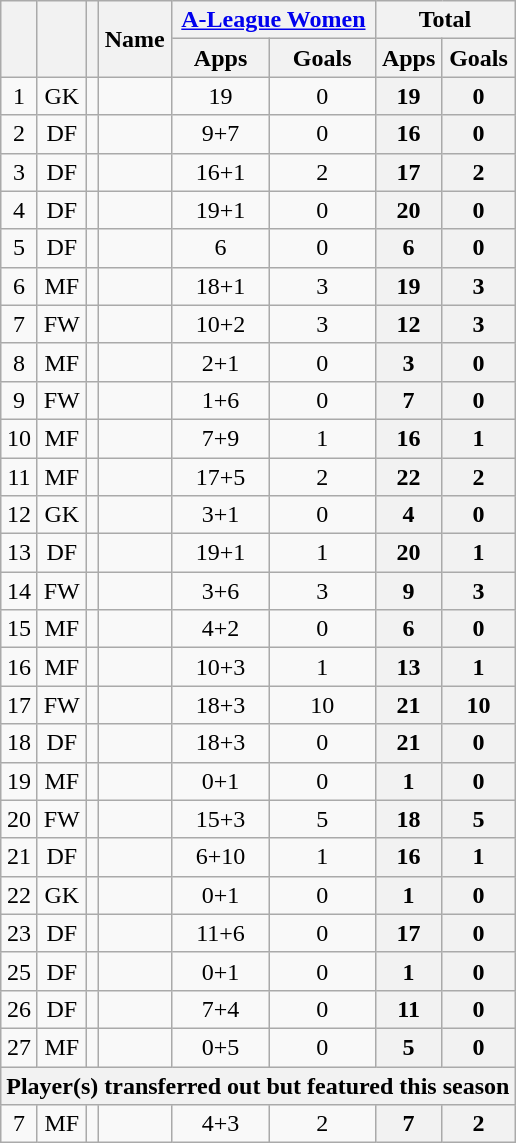<table class="wikitable sortable" style="text-align:center;">
<tr>
<th rowspan="2"></th>
<th rowspan="2"></th>
<th rowspan="2"></th>
<th rowspan="2">Name</th>
<th colspan="2"><a href='#'>A-League Women</a></th>
<th colspan="2">Total</th>
</tr>
<tr>
<th>Apps</th>
<th>Goals</th>
<th>Apps</th>
<th>Goals</th>
</tr>
<tr>
<td>1</td>
<td>GK</td>
<td></td>
<td align="left"><br></td>
<td>19</td>
<td>0<br></td>
<th>19</th>
<th>0</th>
</tr>
<tr>
<td>2</td>
<td>DF</td>
<td></td>
<td align="left"><br></td>
<td>9+7</td>
<td>0<br></td>
<th>16</th>
<th>0</th>
</tr>
<tr>
<td>3</td>
<td>DF</td>
<td></td>
<td align="left"><br></td>
<td>16+1</td>
<td>2<br></td>
<th>17</th>
<th>2</th>
</tr>
<tr>
<td>4</td>
<td>DF</td>
<td></td>
<td align="left"><br></td>
<td>19+1</td>
<td>0<br></td>
<th>20</th>
<th>0</th>
</tr>
<tr>
<td>5</td>
<td>DF</td>
<td></td>
<td align="left"><br></td>
<td>6</td>
<td>0<br></td>
<th>6</th>
<th>0</th>
</tr>
<tr>
<td>6</td>
<td>MF</td>
<td></td>
<td align="left"><br></td>
<td>18+1</td>
<td>3<br></td>
<th>19</th>
<th>3</th>
</tr>
<tr>
<td>7</td>
<td>FW</td>
<td></td>
<td align="left"><br></td>
<td>10+2</td>
<td>3<br></td>
<th>12</th>
<th>3</th>
</tr>
<tr>
<td>8</td>
<td>MF</td>
<td></td>
<td align="left"><br></td>
<td>2+1</td>
<td>0<br></td>
<th>3</th>
<th>0</th>
</tr>
<tr>
<td>9</td>
<td>FW</td>
<td></td>
<td align="left"><br></td>
<td>1+6</td>
<td>0<br></td>
<th>7</th>
<th>0</th>
</tr>
<tr>
<td>10</td>
<td>MF</td>
<td></td>
<td align="left"><br></td>
<td>7+9</td>
<td>1<br></td>
<th>16</th>
<th>1</th>
</tr>
<tr>
<td>11</td>
<td>MF</td>
<td></td>
<td align="left"><br></td>
<td>17+5</td>
<td>2<br></td>
<th>22</th>
<th>2</th>
</tr>
<tr>
<td>12</td>
<td>GK</td>
<td></td>
<td align="left"><br></td>
<td>3+1</td>
<td>0<br></td>
<th>4</th>
<th>0</th>
</tr>
<tr>
<td>13</td>
<td>DF</td>
<td></td>
<td align="left"><br></td>
<td>19+1</td>
<td>1<br></td>
<th>20</th>
<th>1</th>
</tr>
<tr>
<td>14</td>
<td>FW</td>
<td></td>
<td align="left"><br></td>
<td>3+6</td>
<td>3<br></td>
<th>9</th>
<th>3</th>
</tr>
<tr>
<td>15</td>
<td>MF</td>
<td></td>
<td align="left"><br></td>
<td>4+2</td>
<td>0<br></td>
<th>6</th>
<th>0</th>
</tr>
<tr>
<td>16</td>
<td>MF</td>
<td></td>
<td align="left"><br></td>
<td>10+3</td>
<td>1<br></td>
<th>13</th>
<th>1</th>
</tr>
<tr>
<td>17</td>
<td>FW</td>
<td></td>
<td align="left"><br></td>
<td>18+3</td>
<td>10<br></td>
<th>21</th>
<th>10</th>
</tr>
<tr>
<td>18</td>
<td>DF</td>
<td></td>
<td align="left"><br></td>
<td>18+3</td>
<td>0<br></td>
<th>21</th>
<th>0</th>
</tr>
<tr>
<td>19</td>
<td>MF</td>
<td></td>
<td align="left"><br></td>
<td>0+1</td>
<td>0<br></td>
<th>1</th>
<th>0</th>
</tr>
<tr>
<td>20</td>
<td>FW</td>
<td></td>
<td align="left"><br></td>
<td>15+3</td>
<td>5<br></td>
<th>18</th>
<th>5</th>
</tr>
<tr>
<td>21</td>
<td>DF</td>
<td></td>
<td align="left"><br></td>
<td>6+10</td>
<td>1<br></td>
<th>16</th>
<th>1</th>
</tr>
<tr>
<td>22</td>
<td>GK</td>
<td></td>
<td align="left"><br></td>
<td>0+1</td>
<td>0<br></td>
<th>1</th>
<th>0</th>
</tr>
<tr>
<td>23</td>
<td>DF</td>
<td></td>
<td align="left"><br></td>
<td>11+6</td>
<td>0<br></td>
<th>17</th>
<th>0</th>
</tr>
<tr>
<td>25</td>
<td>DF</td>
<td></td>
<td align="left"><br></td>
<td>0+1</td>
<td>0<br></td>
<th>1</th>
<th>0</th>
</tr>
<tr>
<td>26</td>
<td>DF</td>
<td></td>
<td align="left"><br></td>
<td>7+4</td>
<td>0<br></td>
<th>11</th>
<th>0</th>
</tr>
<tr>
<td>27</td>
<td>MF</td>
<td></td>
<td align="left"><br></td>
<td>0+5</td>
<td>0<br></td>
<th>5</th>
<th>0</th>
</tr>
<tr>
<th colspan="8">Player(s) transferred out but featured this season</th>
</tr>
<tr>
<td>7</td>
<td>MF</td>
<td></td>
<td align="left"><br></td>
<td>4+3</td>
<td>2<br></td>
<th>7</th>
<th>2</th>
</tr>
</table>
